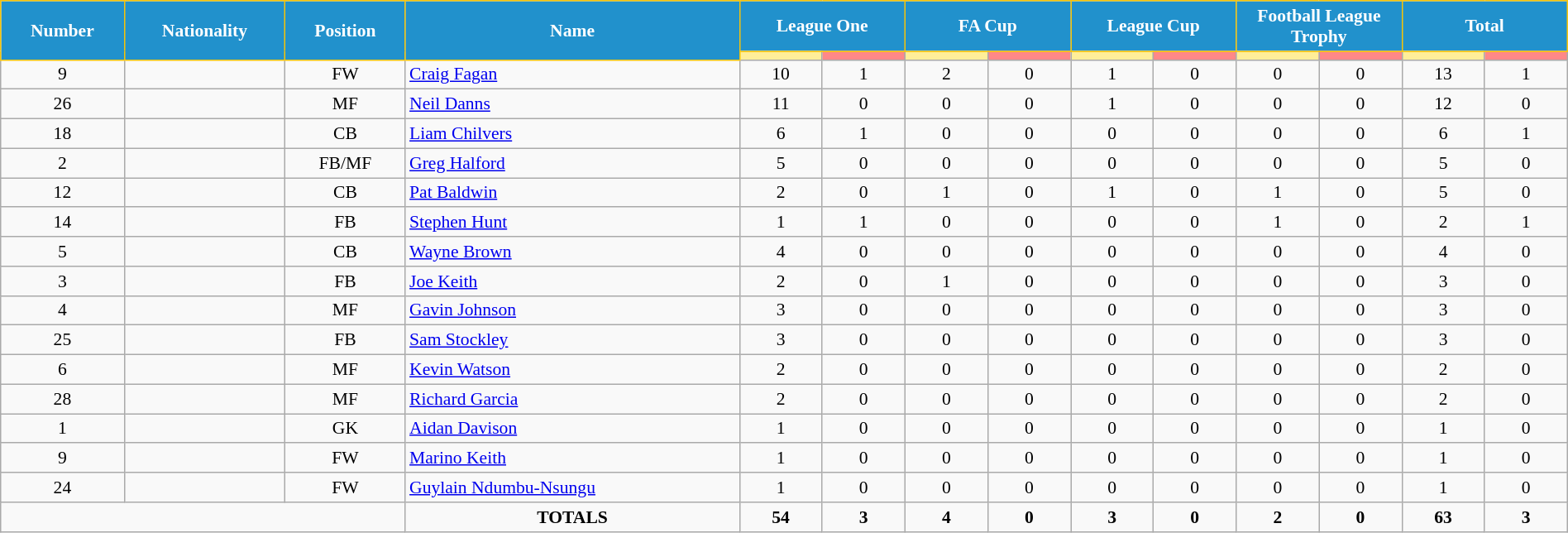<table class="wikitable" style="text-align:center; font-size:90%; width:100%;">
<tr>
<th rowspan="2" style="background:#2191CC; color:white; border:1px solid #F7C408; text-align:center;">Number</th>
<th rowspan="2" style="background:#2191CC; color:white; border:1px solid #F7C408; text-align:center;">Nationality</th>
<th rowspan="2" style="background:#2191CC; color:white; border:1px solid #F7C408; text-align:center;">Position</th>
<th rowspan="2" style="background:#2191CC; color:white; border:1px solid #F7C408; text-align:center;">Name</th>
<th colspan="2" style="background:#2191CC; color:white; border:1px solid #F7C408; text-align:center;">League One</th>
<th colspan="2" style="background:#2191CC; color:white; border:1px solid #F7C408; text-align:center;">FA Cup</th>
<th colspan="2" style="background:#2191CC; color:white; border:1px solid #F7C408; text-align:center;">League Cup</th>
<th colspan="2" style="background:#2191CC; color:white; border:1px solid #F7C408; text-align:center;">Football League Trophy</th>
<th colspan="2" style="background:#2191CC; color:white; border:1px solid #F7C408; text-align:center;">Total</th>
</tr>
<tr>
<th width=60 style="background: #FFEE99"></th>
<th width=60 style="background: #FF8888"></th>
<th width=60 style="background: #FFEE99"></th>
<th width=60 style="background: #FF8888"></th>
<th width=60 style="background: #FFEE99"></th>
<th width=60 style="background: #FF8888"></th>
<th width=60 style="background: #FFEE99"></th>
<th width=60 style="background: #FF8888"></th>
<th width=60 style="background: #FFEE99"></th>
<th width=60 style="background: #FF8888"></th>
</tr>
<tr>
<td>9</td>
<td></td>
<td>FW</td>
<td align="left"><a href='#'>Craig Fagan</a></td>
<td>10</td>
<td>1</td>
<td>2</td>
<td>0</td>
<td>1</td>
<td>0</td>
<td>0</td>
<td>0</td>
<td>13</td>
<td>1</td>
</tr>
<tr>
<td>26</td>
<td></td>
<td>MF</td>
<td align="left"><a href='#'>Neil Danns</a></td>
<td>11</td>
<td>0</td>
<td>0</td>
<td>0</td>
<td>1</td>
<td>0</td>
<td>0</td>
<td>0</td>
<td>12</td>
<td>0</td>
</tr>
<tr>
<td>18</td>
<td></td>
<td>CB</td>
<td align="left"><a href='#'>Liam Chilvers</a></td>
<td>6</td>
<td>1</td>
<td>0</td>
<td>0</td>
<td>0</td>
<td>0</td>
<td>0</td>
<td>0</td>
<td>6</td>
<td>1</td>
</tr>
<tr>
<td>2</td>
<td></td>
<td>FB/MF</td>
<td align="left"><a href='#'>Greg Halford</a></td>
<td>5</td>
<td>0</td>
<td>0</td>
<td>0</td>
<td>0</td>
<td>0</td>
<td>0</td>
<td>0</td>
<td>5</td>
<td>0</td>
</tr>
<tr>
<td>12</td>
<td></td>
<td>CB</td>
<td align="left"><a href='#'>Pat Baldwin</a></td>
<td>2</td>
<td>0</td>
<td>1</td>
<td>0</td>
<td>1</td>
<td>0</td>
<td>1</td>
<td>0</td>
<td>5</td>
<td>0</td>
</tr>
<tr>
<td>14</td>
<td></td>
<td>FB</td>
<td align="left"><a href='#'>Stephen Hunt</a></td>
<td>1</td>
<td>1</td>
<td>0</td>
<td>0</td>
<td>0</td>
<td>0</td>
<td>1</td>
<td>0</td>
<td>2</td>
<td>1</td>
</tr>
<tr>
<td>5</td>
<td></td>
<td>CB</td>
<td align="left"><a href='#'>Wayne Brown</a></td>
<td>4</td>
<td>0</td>
<td>0</td>
<td>0</td>
<td>0</td>
<td>0</td>
<td>0</td>
<td>0</td>
<td>4</td>
<td>0</td>
</tr>
<tr>
<td>3</td>
<td></td>
<td>FB</td>
<td align="left"><a href='#'>Joe Keith</a></td>
<td>2</td>
<td>0</td>
<td>1</td>
<td>0</td>
<td>0</td>
<td>0</td>
<td>0</td>
<td>0</td>
<td>3</td>
<td>0</td>
</tr>
<tr>
<td>4</td>
<td></td>
<td>MF</td>
<td align="left"><a href='#'>Gavin Johnson</a></td>
<td>3</td>
<td>0</td>
<td>0</td>
<td>0</td>
<td>0</td>
<td>0</td>
<td>0</td>
<td>0</td>
<td>3</td>
<td>0</td>
</tr>
<tr>
<td>25</td>
<td></td>
<td>FB</td>
<td align="left"><a href='#'>Sam Stockley</a></td>
<td>3</td>
<td>0</td>
<td>0</td>
<td>0</td>
<td>0</td>
<td>0</td>
<td>0</td>
<td>0</td>
<td>3</td>
<td>0</td>
</tr>
<tr>
<td>6</td>
<td></td>
<td>MF</td>
<td align="left"><a href='#'>Kevin Watson</a></td>
<td>2</td>
<td>0</td>
<td>0</td>
<td>0</td>
<td>0</td>
<td>0</td>
<td>0</td>
<td>0</td>
<td>2</td>
<td>0</td>
</tr>
<tr>
<td>28</td>
<td></td>
<td>MF</td>
<td align="left"><a href='#'>Richard Garcia</a></td>
<td>2</td>
<td>0</td>
<td>0</td>
<td>0</td>
<td>0</td>
<td>0</td>
<td>0</td>
<td>0</td>
<td>2</td>
<td>0</td>
</tr>
<tr>
<td>1</td>
<td></td>
<td>GK</td>
<td align="left"><a href='#'>Aidan Davison</a></td>
<td>1</td>
<td>0</td>
<td>0</td>
<td>0</td>
<td>0</td>
<td>0</td>
<td>0</td>
<td>0</td>
<td>1</td>
<td>0</td>
</tr>
<tr>
<td>9</td>
<td></td>
<td>FW</td>
<td align="left"><a href='#'>Marino Keith</a></td>
<td>1</td>
<td>0</td>
<td>0</td>
<td>0</td>
<td>0</td>
<td>0</td>
<td>0</td>
<td>0</td>
<td>1</td>
<td>0</td>
</tr>
<tr>
<td>24</td>
<td></td>
<td>FW</td>
<td align="left"><a href='#'>Guylain Ndumbu-Nsungu</a></td>
<td>1</td>
<td>0</td>
<td>0</td>
<td>0</td>
<td>0</td>
<td>0</td>
<td>0</td>
<td>0</td>
<td>1</td>
<td>0</td>
</tr>
<tr>
<td colspan="3"></td>
<td><strong>TOTALS</strong></td>
<td><strong>54</strong></td>
<td><strong>3</strong></td>
<td><strong>4</strong></td>
<td><strong>0</strong></td>
<td><strong>3</strong></td>
<td><strong>0</strong></td>
<td><strong>2</strong></td>
<td><strong>0</strong></td>
<td><strong>63</strong></td>
<td><strong>3</strong></td>
</tr>
</table>
